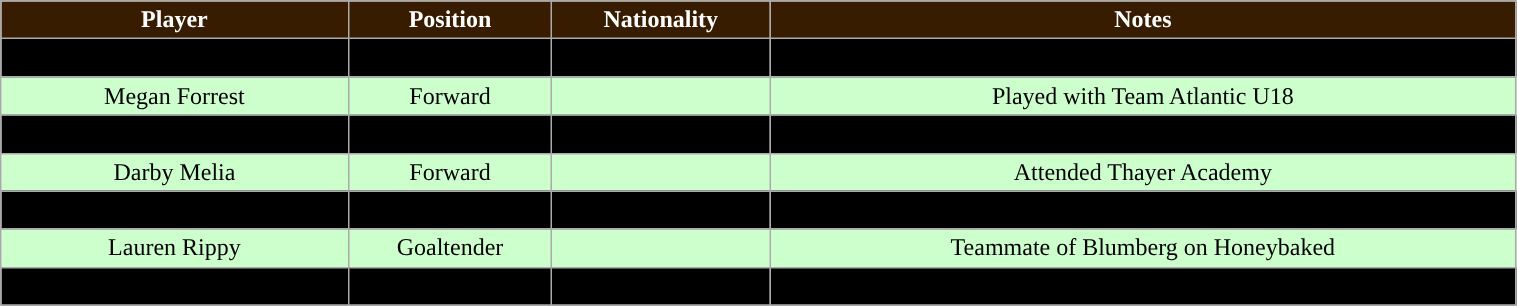<table class="wikitable" width="80%">
<tr align="center" style=" background:#381C00; color:white;">
<td><strong>Player</strong></td>
<td><strong>Position</strong></td>
<td><strong>Nationality</strong></td>
<td><strong>Notes</strong><br></td>
</tr>
<tr align="center" bgcolor=" ">
<td>Kaitijane Blumberg</td>
<td>Forward</td>
<td></td>
<td>Played Club Hockey with Honeybaked</td>
</tr>
<tr align="center" bgcolor="#ccffcc">
<td>Megan Forrest</td>
<td>Forward</td>
<td></td>
<td>Played with Team Atlantic U18</td>
</tr>
<tr align="center" bgcolor=" ">
<td>Maddie Fouts</td>
<td>Defense</td>
<td></td>
<td>Member of Mid-Fairfield Connecticut Stars</td>
</tr>
<tr align="center" bgcolor="#ccffcc">
<td>Darby Melia</td>
<td>Forward</td>
<td></td>
<td>Attended Thayer Academy</td>
</tr>
<tr align="center" bgcolor=" ">
<td>Abby Nearis</td>
<td>Defense</td>
<td></td>
<td>Played with Assabet Valley</td>
</tr>
<tr align="center" bgcolor="#ccffcc">
<td>Lauren Rippy</td>
<td>Goaltender</td>
<td></td>
<td>Teammate of Blumberg on Honeybaked</td>
</tr>
<tr align="center" bgcolor=" ">
<td>Maddie Sisokin</td>
<td>Forward</td>
<td></td>
<td>Member of Oakville Jr. Hornets</td>
</tr>
<tr align="center" bgcolor=" ">
</tr>
</table>
